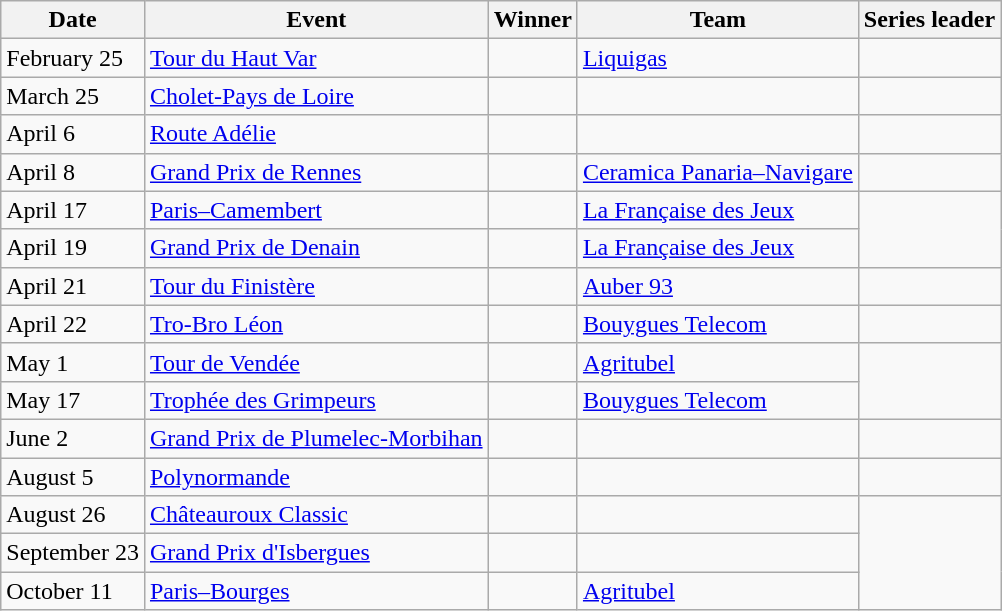<table class="wikitable">
<tr>
<th>Date</th>
<th>Event</th>
<th>Winner</th>
<th>Team</th>
<th>Series leader</th>
</tr>
<tr>
<td>February 25</td>
<td><a href='#'>Tour du Haut Var</a></td>
<td></td>
<td><a href='#'>Liquigas</a></td>
<td></td>
</tr>
<tr>
<td>March 25</td>
<td><a href='#'>Cholet-Pays de Loire</a></td>
<td></td>
<td></td>
<td></td>
</tr>
<tr>
<td>April 6</td>
<td><a href='#'>Route Adélie</a></td>
<td></td>
<td></td>
<td></td>
</tr>
<tr>
<td>April 8</td>
<td><a href='#'>Grand Prix de Rennes</a></td>
<td></td>
<td><a href='#'>Ceramica Panaria–Navigare</a></td>
<td></td>
</tr>
<tr>
<td>April 17</td>
<td><a href='#'>Paris–Camembert</a></td>
<td></td>
<td><a href='#'>La Française des Jeux</a></td>
<td rowspan="2"></td>
</tr>
<tr>
<td>April 19</td>
<td><a href='#'>Grand Prix de Denain</a></td>
<td></td>
<td><a href='#'>La Française des Jeux</a></td>
</tr>
<tr>
<td>April 21</td>
<td><a href='#'>Tour du Finistère</a></td>
<td></td>
<td><a href='#'>Auber 93</a></td>
<td></td>
</tr>
<tr>
<td>April 22</td>
<td><a href='#'>Tro-Bro Léon</a></td>
<td></td>
<td><a href='#'>Bouygues Telecom</a></td>
<td></td>
</tr>
<tr>
<td>May 1</td>
<td><a href='#'>Tour de Vendée</a></td>
<td></td>
<td><a href='#'>Agritubel</a></td>
</tr>
<tr>
<td>May 17</td>
<td><a href='#'>Trophée des Grimpeurs</a></td>
<td></td>
<td><a href='#'>Bouygues Telecom</a></td>
</tr>
<tr>
<td>June 2</td>
<td><a href='#'>Grand Prix de Plumelec-Morbihan</a></td>
<td></td>
<td></td>
<td></td>
</tr>
<tr>
<td>August 5</td>
<td><a href='#'>Polynormande</a></td>
<td></td>
<td></td>
<td></td>
</tr>
<tr>
<td>August 26</td>
<td><a href='#'>Châteauroux Classic</a></td>
<td></td>
<td></td>
<td rowspan="3"></td>
</tr>
<tr>
<td>September 23</td>
<td><a href='#'>Grand Prix d'Isbergues</a></td>
<td></td>
<td></td>
</tr>
<tr>
<td>October 11</td>
<td><a href='#'>Paris–Bourges</a></td>
<td></td>
<td><a href='#'>Agritubel</a></td>
</tr>
</table>
